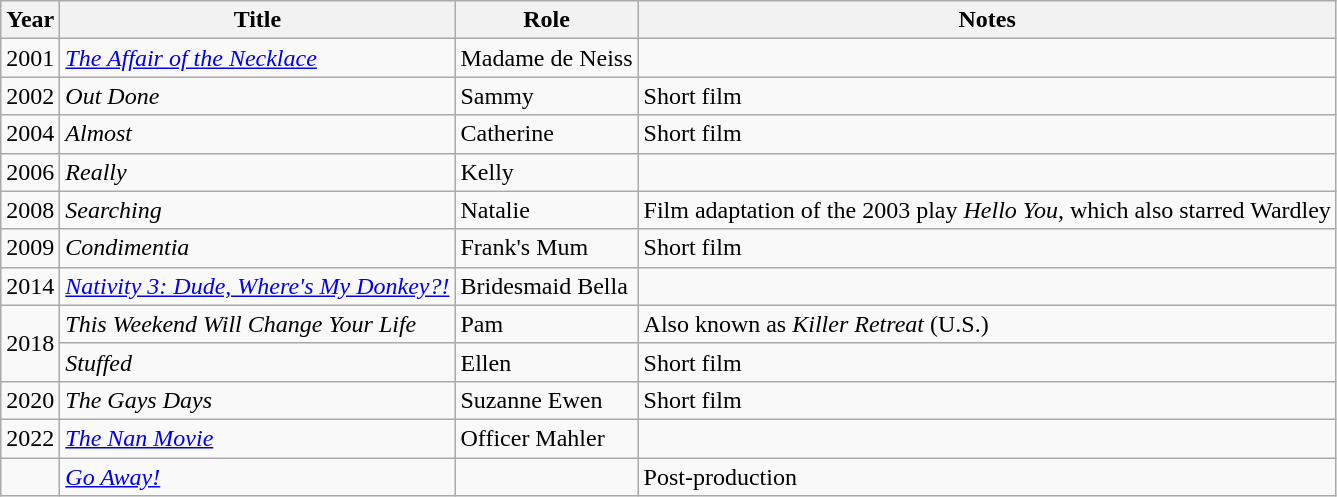<table class="wikitable sortable">
<tr>
<th>Year</th>
<th>Title</th>
<th>Role</th>
<th class="unsortable">Notes</th>
</tr>
<tr>
<td>2001</td>
<td><em><a href='#'>The Affair of the Necklace</a></em></td>
<td>Madame de Neiss</td>
<td></td>
</tr>
<tr>
<td>2002</td>
<td><em>Out Done</em></td>
<td>Sammy</td>
<td>Short film</td>
</tr>
<tr>
<td>2004</td>
<td><em>Almost</em></td>
<td>Catherine</td>
<td>Short film</td>
</tr>
<tr>
<td>2006</td>
<td><em>Really</em></td>
<td>Kelly</td>
<td></td>
</tr>
<tr>
<td>2008</td>
<td><em>Searching</em></td>
<td>Natalie</td>
<td>Film adaptation of the 2003 play <em>Hello You</em>, which also starred Wardley</td>
</tr>
<tr>
<td>2009</td>
<td><em>Condimentia</em></td>
<td>Frank's Mum</td>
<td>Short film</td>
</tr>
<tr>
<td>2014</td>
<td><em><a href='#'>Nativity 3: Dude, Where's My Donkey?!</a></em></td>
<td>Bridesmaid Bella</td>
<td></td>
</tr>
<tr>
<td rowspan="2">2018</td>
<td><em>This Weekend Will Change Your Life</em></td>
<td>Pam</td>
<td>Also known as <em>Killer Retreat</em> (U.S.)</td>
</tr>
<tr>
<td><em>Stuffed</em></td>
<td>Ellen</td>
<td>Short film</td>
</tr>
<tr>
<td>2020</td>
<td><em>The Gays Days</em></td>
<td>Suzanne Ewen</td>
<td>Short film</td>
</tr>
<tr>
<td>2022</td>
<td><em><a href='#'>The Nan Movie</a></em></td>
<td>Officer Mahler</td>
<td></td>
</tr>
<tr>
<td></td>
<td><em><a href='#'>Go Away!</a></em></td>
<td></td>
<td>Post-production</td>
</tr>
</table>
